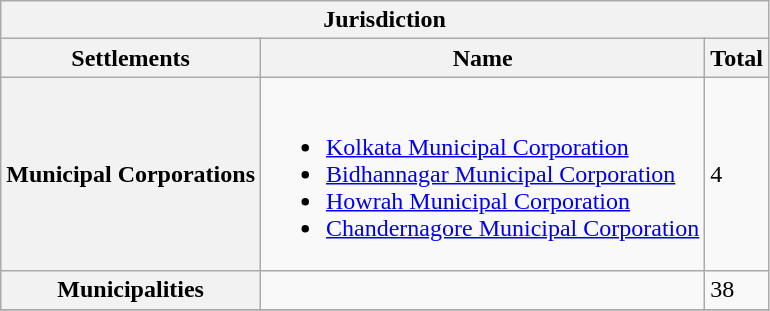<table class="wikitable" style="width:200pt,">
<tr>
<th colspan="3" style="text-align: center,">Jurisdiction</th>
</tr>
<tr>
<th style="text-align: center,">Settlements</th>
<th style="text-align: center,">Name</th>
<th style="text-align: center,">Total</th>
</tr>
<tr>
<th>Municipal Corporations</th>
<td><br><ul><li><a href='#'>Kolkata Municipal Corporation</a></li><li><a href='#'>Bidhannagar Municipal Corporation</a></li><li><a href='#'>Howrah Municipal Corporation</a></li><li><a href='#'>Chandernagore Municipal Corporation</a></li></ul></td>
<td>4</td>
</tr>
<tr>
<th>Municipalities</th>
<td><br></td>
<td>38</td>
</tr>
<tr>
</tr>
</table>
